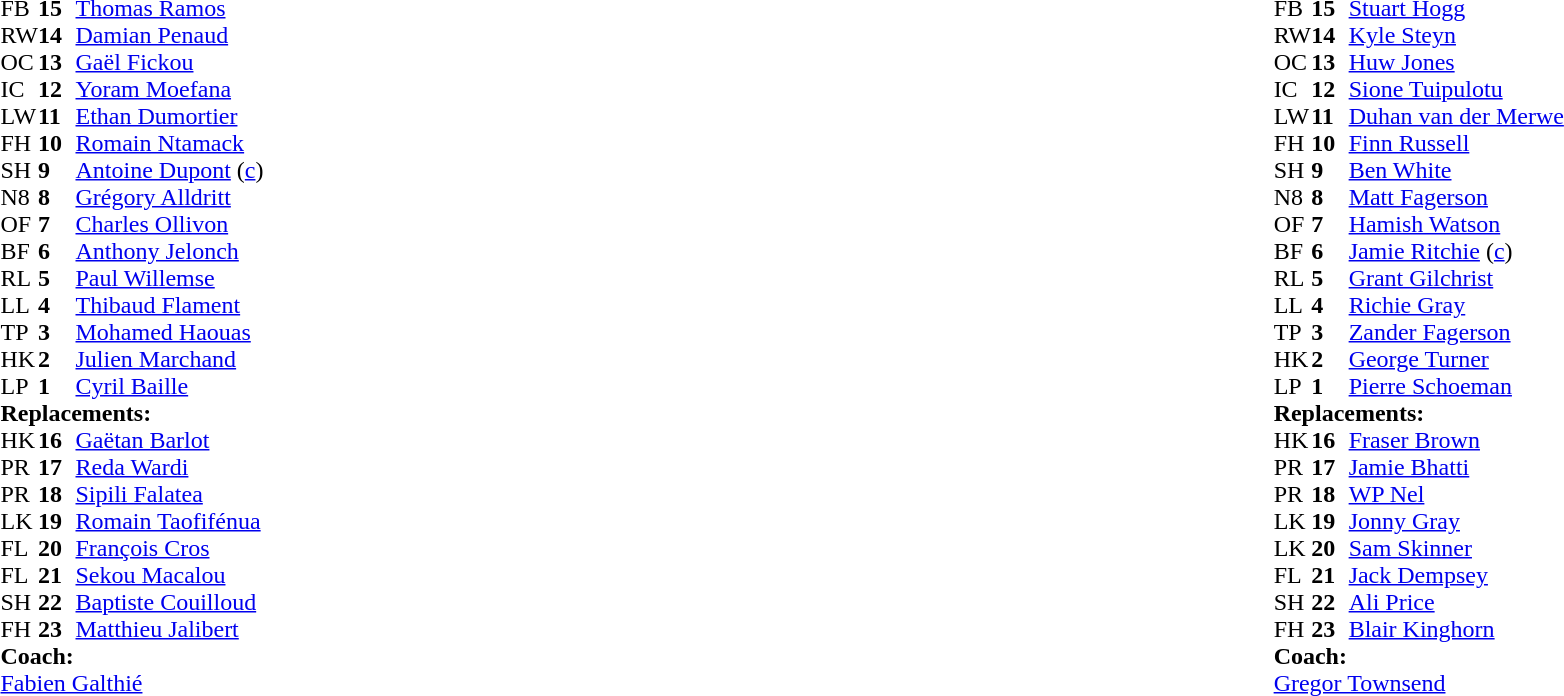<table style="width:100%">
<tr>
<td style="vertical-align:top; width:50%"><br><table cellspacing="0" cellpadding="0">
<tr>
<th width="25"></th>
<th width="25"></th>
</tr>
<tr>
<td>FB</td>
<td><strong>15</strong></td>
<td><a href='#'>Thomas Ramos</a></td>
</tr>
<tr>
<td>RW</td>
<td><strong>14</strong></td>
<td><a href='#'>Damian Penaud</a></td>
</tr>
<tr>
<td>OC</td>
<td><strong>13</strong></td>
<td><a href='#'>Gaël Fickou</a></td>
</tr>
<tr>
<td>IC</td>
<td><strong>12</strong></td>
<td><a href='#'>Yoram Moefana</a></td>
</tr>
<tr>
<td>LW</td>
<td><strong>11</strong></td>
<td><a href='#'>Ethan Dumortier</a></td>
</tr>
<tr>
<td>FH</td>
<td><strong>10</strong></td>
<td><a href='#'>Romain Ntamack</a></td>
<td></td>
<td></td>
</tr>
<tr>
<td>SH</td>
<td><strong>9</strong></td>
<td><a href='#'>Antoine Dupont</a> (<a href='#'>c</a>)</td>
</tr>
<tr>
<td>N8</td>
<td><strong>8</strong></td>
<td><a href='#'>Grégory Alldritt</a></td>
<td></td>
<td></td>
</tr>
<tr>
<td>OF</td>
<td><strong>7</strong></td>
<td><a href='#'>Charles Ollivon</a></td>
</tr>
<tr>
<td>BF</td>
<td><strong>6</strong></td>
<td><a href='#'>Anthony Jelonch</a></td>
<td></td>
<td></td>
<td></td>
<td></td>
</tr>
<tr>
<td>RL</td>
<td><strong>5</strong></td>
<td><a href='#'>Paul Willemse</a></td>
<td></td>
<td></td>
</tr>
<tr>
<td>LL</td>
<td><strong>4</strong></td>
<td><a href='#'>Thibaud Flament</a></td>
</tr>
<tr>
<td>TP</td>
<td><strong>3</strong></td>
<td><a href='#'>Mohamed Haouas</a></td>
<td></td>
</tr>
<tr>
<td>HK</td>
<td><strong>2</strong></td>
<td><a href='#'>Julien Marchand</a></td>
<td></td>
<td></td>
</tr>
<tr>
<td>LP</td>
<td><strong>1</strong></td>
<td><a href='#'>Cyril Baille</a></td>
<td></td>
<td></td>
</tr>
<tr>
<td colspan="3"><strong>Replacements:</strong></td>
</tr>
<tr>
<td>HK</td>
<td><strong>16</strong></td>
<td><a href='#'>Gaëtan Barlot</a></td>
<td></td>
<td></td>
</tr>
<tr>
<td>PR</td>
<td><strong>17</strong></td>
<td><a href='#'>Reda Wardi</a></td>
<td></td>
<td></td>
</tr>
<tr>
<td>PR</td>
<td><strong>18</strong></td>
<td><a href='#'>Sipili Falatea</a></td>
<td></td>
<td></td>
</tr>
<tr>
<td>LK</td>
<td><strong>19</strong></td>
<td><a href='#'>Romain Taofifénua</a></td>
<td></td>
<td></td>
</tr>
<tr>
<td>FL</td>
<td><strong>20</strong></td>
<td><a href='#'>François Cros</a></td>
<td></td>
<td></td>
<td></td>
<td></td>
</tr>
<tr>
<td>FL</td>
<td><strong>21</strong></td>
<td><a href='#'>Sekou Macalou</a></td>
</tr>
<tr>
<td>SH</td>
<td><strong>22</strong></td>
<td><a href='#'>Baptiste Couilloud</a></td>
</tr>
<tr>
<td>FH</td>
<td><strong>23</strong></td>
<td><a href='#'>Matthieu Jalibert</a></td>
<td></td>
<td></td>
</tr>
<tr>
<td colspan="3"><strong>Coach:</strong></td>
</tr>
<tr>
<td colspan="3"> <a href='#'>Fabien Galthié</a></td>
</tr>
</table>
</td>
<td style="vertical-align:top"></td>
<td style="vertical-align:top;width:50%"><br><table cellspacing="0" cellpadding="0" style="margin:auto">
<tr>
<th width="25"></th>
<th width="25"></th>
</tr>
<tr>
<td>FB</td>
<td><strong>15</strong></td>
<td><a href='#'>Stuart Hogg</a></td>
</tr>
<tr>
<td>RW</td>
<td><strong>14</strong></td>
<td><a href='#'>Kyle Steyn</a></td>
<td></td>
<td></td>
</tr>
<tr>
<td>OC</td>
<td><strong>13</strong></td>
<td><a href='#'>Huw Jones</a></td>
</tr>
<tr>
<td>IC</td>
<td><strong>12</strong></td>
<td><a href='#'>Sione Tuipulotu</a></td>
</tr>
<tr>
<td>LW</td>
<td><strong>11</strong></td>
<td><a href='#'>Duhan van der Merwe</a></td>
</tr>
<tr>
<td>FH</td>
<td><strong>10</strong></td>
<td><a href='#'>Finn Russell</a></td>
</tr>
<tr>
<td>SH</td>
<td><strong>9</strong></td>
<td><a href='#'>Ben White</a></td>
<td></td>
<td></td>
</tr>
<tr>
<td>N8</td>
<td><strong>8</strong></td>
<td><a href='#'>Matt Fagerson</a></td>
<td></td>
<td></td>
</tr>
<tr>
<td>OF</td>
<td><strong>7</strong></td>
<td><a href='#'>Hamish Watson</a></td>
<td></td>
<td></td>
</tr>
<tr>
<td>BF</td>
<td><strong>6</strong></td>
<td><a href='#'>Jamie Ritchie</a> (<a href='#'>c</a>)</td>
</tr>
<tr>
<td>RL</td>
<td><strong>5</strong></td>
<td><a href='#'>Grant Gilchrist</a></td>
<td></td>
</tr>
<tr>
<td>LL</td>
<td><strong>4</strong></td>
<td><a href='#'>Richie Gray</a></td>
<td></td>
<td></td>
</tr>
<tr>
<td>TP</td>
<td><strong>3</strong></td>
<td><a href='#'>Zander Fagerson</a></td>
<td></td>
<td></td>
</tr>
<tr>
<td>HK</td>
<td><strong>2</strong></td>
<td><a href='#'>George Turner</a></td>
<td></td>
<td></td>
</tr>
<tr>
<td>LP</td>
<td><strong>1</strong></td>
<td><a href='#'>Pierre Schoeman</a></td>
<td></td>
<td></td>
</tr>
<tr>
<td colspan="3"><strong>Replacements:</strong></td>
</tr>
<tr>
<td>HK</td>
<td><strong>16</strong></td>
<td><a href='#'>Fraser Brown</a></td>
<td></td>
<td></td>
</tr>
<tr>
<td>PR</td>
<td><strong>17</strong></td>
<td><a href='#'>Jamie Bhatti</a></td>
<td></td>
<td></td>
</tr>
<tr>
<td>PR</td>
<td><strong>18</strong></td>
<td><a href='#'>WP Nel</a></td>
<td></td>
<td></td>
</tr>
<tr>
<td>LK</td>
<td><strong>19</strong></td>
<td><a href='#'>Jonny Gray</a></td>
<td></td>
<td></td>
</tr>
<tr>
<td>LK</td>
<td><strong>20</strong></td>
<td><a href='#'>Sam Skinner</a></td>
<td></td>
<td></td>
</tr>
<tr>
<td>FL</td>
<td><strong>21</strong></td>
<td><a href='#'>Jack Dempsey</a></td>
<td></td>
<td></td>
</tr>
<tr>
<td>SH</td>
<td><strong>22</strong></td>
<td><a href='#'>Ali Price</a></td>
<td></td>
<td></td>
</tr>
<tr>
<td>FH</td>
<td><strong>23</strong></td>
<td><a href='#'>Blair Kinghorn</a></td>
<td></td>
<td></td>
</tr>
<tr>
<td colspan="3"><strong>Coach:</strong></td>
</tr>
<tr>
<td colspan="3"> <a href='#'>Gregor Townsend</a></td>
</tr>
</table>
</td>
</tr>
</table>
